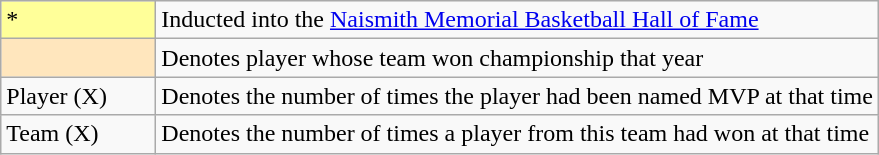<table class="wikitable">
<tr>
<td style="background-color:#FFFF99; border:1px solid #aaaaaa; width:6em">*</td>
<td>Inducted into the <a href='#'>Naismith Memorial Basketball Hall of Fame</a></td>
</tr>
<tr>
<td style="background-color:#FFE6BD; border:1px solid #aaaaaa; width:6em"></td>
<td>Denotes player whose team won championship that year</td>
</tr>
<tr>
<td>Player (X)</td>
<td>Denotes the number of times the player had been named MVP at that time</td>
</tr>
<tr>
<td>Team (X)</td>
<td>Denotes the number of times a player from this team had won at that time</td>
</tr>
</table>
